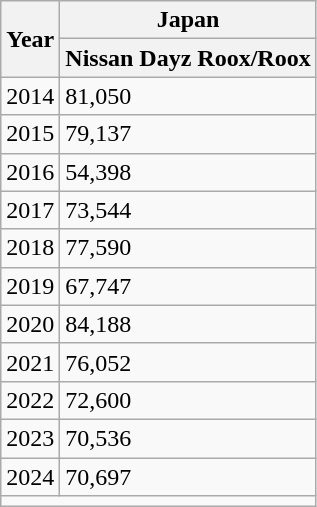<table class="wikitable">
<tr>
<th rowspan="2">Year</th>
<th colspan="1">Japan</th>
</tr>
<tr>
<th>Nissan Dayz Roox/Roox</th>
</tr>
<tr>
<td>2014</td>
<td>81,050</td>
</tr>
<tr>
<td>2015</td>
<td>79,137</td>
</tr>
<tr>
<td>2016</td>
<td>54,398</td>
</tr>
<tr>
<td>2017</td>
<td>73,544</td>
</tr>
<tr>
<td>2018</td>
<td>77,590</td>
</tr>
<tr>
<td>2019</td>
<td>67,747</td>
</tr>
<tr>
<td>2020</td>
<td>84,188</td>
</tr>
<tr>
<td>2021</td>
<td>76,052</td>
</tr>
<tr>
<td>2022</td>
<td>72,600</td>
</tr>
<tr>
<td>2023</td>
<td>70,536</td>
</tr>
<tr>
<td>2024</td>
<td>70,697</td>
</tr>
<tr>
<td colspan="2"></td>
</tr>
</table>
